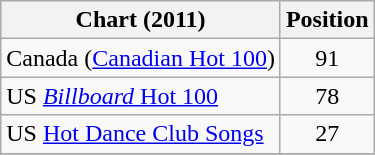<table class="wikitable sortable">
<tr>
<th scope="col">Chart (2011)</th>
<th scope="col">Position</th>
</tr>
<tr>
<td>Canada (<a href='#'>Canadian Hot 100</a>)</td>
<td align="center">91</td>
</tr>
<tr>
<td>US <a href='#'><em>Billboard</em> Hot 100</a></td>
<td align="center">78</td>
</tr>
<tr>
<td>US <a href='#'>Hot Dance Club Songs</a></td>
<td align="center">27</td>
</tr>
<tr>
</tr>
</table>
